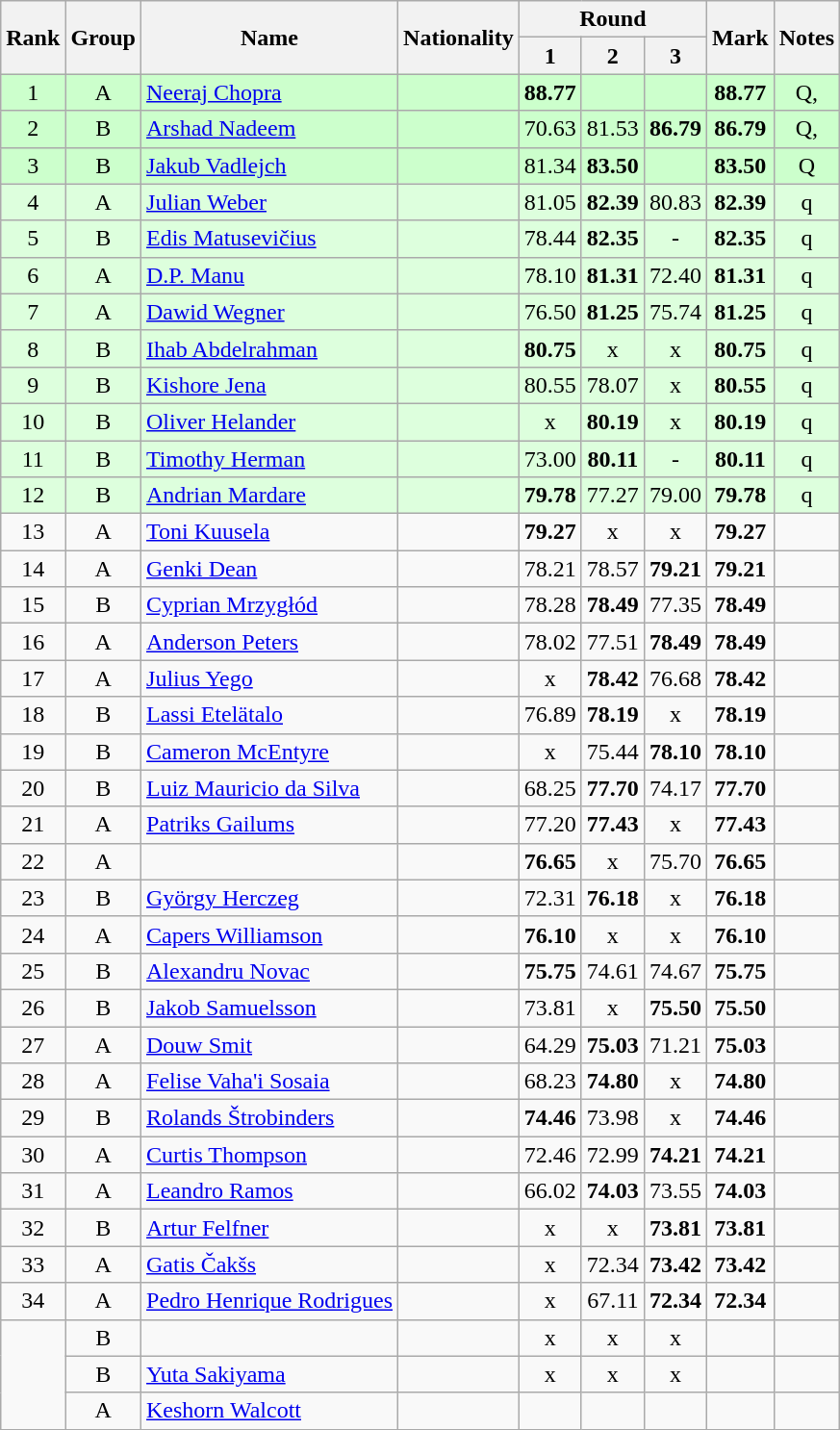<table class="wikitable sortable" style="text-align:center">
<tr>
<th rowspan=2>Rank</th>
<th rowspan=2>Group</th>
<th rowspan=2>Name</th>
<th rowspan=2>Nationality</th>
<th colspan=3>Round</th>
<th rowspan=2>Mark</th>
<th rowspan=2>Notes</th>
</tr>
<tr>
<th>1</th>
<th>2</th>
<th>3</th>
</tr>
<tr bgcolor=ccffcc>
<td>1</td>
<td>A</td>
<td align=left><a href='#'>Neeraj Chopra</a></td>
<td align=left></td>
<td><strong>88.77</strong></td>
<td></td>
<td></td>
<td><strong>88.77</strong></td>
<td>Q, </td>
</tr>
<tr bgcolor=ccffcc>
<td>2</td>
<td>B</td>
<td align=left><a href='#'>Arshad Nadeem</a></td>
<td align=left></td>
<td>70.63</td>
<td>81.53</td>
<td><strong>86.79</strong></td>
<td><strong>86.79</strong></td>
<td>Q, </td>
</tr>
<tr bgcolor=ccffcc>
<td>3</td>
<td>B</td>
<td align=left><a href='#'>Jakub Vadlejch</a></td>
<td align=left></td>
<td>81.34</td>
<td><strong>83.50</strong></td>
<td></td>
<td><strong>83.50</strong></td>
<td>Q</td>
</tr>
<tr bgcolor=ddffdd>
<td>4</td>
<td>A</td>
<td align=left><a href='#'>Julian Weber</a></td>
<td align=left></td>
<td>81.05</td>
<td><strong>82.39</strong></td>
<td>80.83</td>
<td><strong>82.39</strong></td>
<td>q</td>
</tr>
<tr bgcolor=ddffdd>
<td>5</td>
<td>B</td>
<td align=left><a href='#'>Edis Matusevičius</a></td>
<td align=left></td>
<td>78.44</td>
<td><strong>82.35</strong></td>
<td>-</td>
<td><strong>82.35</strong></td>
<td>q</td>
</tr>
<tr bgcolor=ddffdd>
<td>6</td>
<td>A</td>
<td align=left><a href='#'>D.P. Manu</a></td>
<td align=left></td>
<td>78.10</td>
<td><strong>81.31</strong></td>
<td>72.40</td>
<td><strong>81.31</strong></td>
<td>q</td>
</tr>
<tr bgcolor=ddffdd>
<td>7</td>
<td>A</td>
<td align=left><a href='#'>Dawid Wegner</a></td>
<td align=left></td>
<td>76.50</td>
<td><strong>81.25</strong></td>
<td>75.74</td>
<td><strong>81.25</strong></td>
<td>q</td>
</tr>
<tr bgcolor=ddffdd>
<td>8</td>
<td>B</td>
<td align=left><a href='#'>Ihab Abdelrahman</a></td>
<td align=left></td>
<td><strong>80.75</strong></td>
<td>x</td>
<td>x</td>
<td><strong>80.75</strong></td>
<td>q</td>
</tr>
<tr bgcolor=ddffdd>
<td>9</td>
<td>B</td>
<td align=left><a href='#'>Kishore Jena</a></td>
<td align=left></td>
<td>80.55</td>
<td>78.07</td>
<td>x</td>
<td><strong>80.55</strong></td>
<td>q</td>
</tr>
<tr bgcolor=ddffdd>
<td>10</td>
<td>B</td>
<td align=left><a href='#'>Oliver Helander</a></td>
<td align=left></td>
<td>x</td>
<td><strong>80.19</strong></td>
<td>x</td>
<td><strong>80.19</strong></td>
<td>q</td>
</tr>
<tr bgcolor=ddffdd>
<td>11</td>
<td>B</td>
<td align=left><a href='#'>Timothy Herman</a></td>
<td align=left></td>
<td>73.00</td>
<td><strong>80.11</strong></td>
<td>-</td>
<td><strong>80.11</strong></td>
<td>q</td>
</tr>
<tr bgcolor=ddffdd>
<td>12</td>
<td>B</td>
<td align=left><a href='#'>Andrian Mardare</a></td>
<td align=left></td>
<td><strong>79.78</strong></td>
<td>77.27</td>
<td>79.00</td>
<td><strong>79.78</strong></td>
<td>q</td>
</tr>
<tr>
<td>13</td>
<td>A</td>
<td align=left><a href='#'>Toni Kuusela</a></td>
<td align=left></td>
<td><strong>79.27</strong></td>
<td>x</td>
<td>x</td>
<td><strong>79.27</strong></td>
<td></td>
</tr>
<tr>
<td>14</td>
<td>A</td>
<td align=left><a href='#'>Genki Dean</a></td>
<td align=left></td>
<td>78.21</td>
<td>78.57</td>
<td><strong>79.21</strong></td>
<td><strong>79.21</strong></td>
<td></td>
</tr>
<tr>
<td>15</td>
<td>B</td>
<td align=left><a href='#'>Cyprian Mrzygłód</a></td>
<td align=left></td>
<td>78.28</td>
<td><strong>78.49</strong></td>
<td>77.35</td>
<td><strong>78.49</strong></td>
<td></td>
</tr>
<tr>
<td>16</td>
<td>A</td>
<td align=left><a href='#'>Anderson Peters</a></td>
<td align=left></td>
<td>78.02</td>
<td>77.51</td>
<td><strong>78.49</strong></td>
<td><strong>78.49</strong></td>
<td></td>
</tr>
<tr>
<td>17</td>
<td>A</td>
<td align=left><a href='#'>Julius Yego</a></td>
<td align=left></td>
<td>x</td>
<td><strong>78.42</strong></td>
<td>76.68</td>
<td><strong>78.42</strong></td>
<td></td>
</tr>
<tr>
<td>18</td>
<td>B</td>
<td align=left><a href='#'>Lassi Etelätalo</a></td>
<td align=left></td>
<td>76.89</td>
<td><strong>78.19</strong></td>
<td>x</td>
<td><strong>78.19</strong></td>
<td></td>
</tr>
<tr>
<td>19</td>
<td>B</td>
<td align=left><a href='#'>Cameron McEntyre</a></td>
<td align=left></td>
<td>x</td>
<td>75.44</td>
<td><strong>78.10</strong></td>
<td><strong>78.10</strong></td>
<td></td>
</tr>
<tr>
<td>20</td>
<td>B</td>
<td align=left><a href='#'>Luiz Mauricio da Silva</a></td>
<td align=left></td>
<td>68.25</td>
<td><strong>77.70</strong></td>
<td>74.17</td>
<td><strong>77.70</strong></td>
<td></td>
</tr>
<tr>
<td>21</td>
<td>A</td>
<td align=left><a href='#'>Patriks Gailums</a></td>
<td align=left></td>
<td>77.20</td>
<td><strong>77.43</strong></td>
<td>x</td>
<td><strong>77.43</strong></td>
<td></td>
</tr>
<tr>
<td>22</td>
<td>A</td>
<td align=left></td>
<td align=left></td>
<td><strong>76.65</strong></td>
<td>x</td>
<td>75.70</td>
<td><strong>76.65</strong></td>
<td></td>
</tr>
<tr>
<td>23</td>
<td>B</td>
<td align=left><a href='#'>György Herczeg</a></td>
<td align=left></td>
<td>72.31</td>
<td><strong>76.18</strong></td>
<td>x</td>
<td><strong>76.18</strong></td>
<td></td>
</tr>
<tr>
<td>24</td>
<td>A</td>
<td align=left><a href='#'>Capers Williamson</a></td>
<td align=left></td>
<td><strong>76.10</strong></td>
<td>x</td>
<td>x</td>
<td><strong>76.10</strong></td>
<td></td>
</tr>
<tr>
<td>25</td>
<td>B</td>
<td align=left><a href='#'>Alexandru Novac</a></td>
<td align=left></td>
<td><strong>75.75</strong></td>
<td>74.61</td>
<td>74.67</td>
<td><strong>75.75</strong></td>
<td></td>
</tr>
<tr>
<td>26</td>
<td>B</td>
<td align=left><a href='#'>Jakob Samuelsson</a></td>
<td align=left></td>
<td>73.81</td>
<td>x</td>
<td><strong>75.50</strong></td>
<td><strong>75.50</strong></td>
<td></td>
</tr>
<tr>
<td>27</td>
<td>A</td>
<td align=left><a href='#'>Douw Smit</a></td>
<td align=left></td>
<td>64.29</td>
<td><strong>75.03</strong></td>
<td>71.21</td>
<td><strong>75.03</strong></td>
<td></td>
</tr>
<tr>
<td>28</td>
<td>A</td>
<td align=left><a href='#'>Felise Vaha'i Sosaia</a></td>
<td align=left></td>
<td>68.23</td>
<td><strong>74.80</strong></td>
<td>x</td>
<td><strong>74.80</strong></td>
<td></td>
</tr>
<tr>
<td>29</td>
<td>B</td>
<td align=left><a href='#'>Rolands Štrobinders</a></td>
<td align=left></td>
<td><strong>74.46</strong></td>
<td>73.98</td>
<td>x</td>
<td><strong>74.46</strong></td>
<td></td>
</tr>
<tr>
<td>30</td>
<td>A</td>
<td align=left><a href='#'>Curtis Thompson</a></td>
<td align=left></td>
<td>72.46</td>
<td>72.99</td>
<td><strong>74.21</strong></td>
<td><strong>74.21</strong></td>
<td></td>
</tr>
<tr>
<td>31</td>
<td>A</td>
<td align=left><a href='#'>Leandro Ramos</a></td>
<td align=left></td>
<td>66.02</td>
<td><strong>74.03</strong></td>
<td>73.55</td>
<td><strong>74.03</strong></td>
<td></td>
</tr>
<tr>
<td>32</td>
<td>B</td>
<td align=left><a href='#'>Artur Felfner</a></td>
<td align=left></td>
<td>x</td>
<td>x</td>
<td><strong>73.81</strong></td>
<td><strong>73.81</strong></td>
<td></td>
</tr>
<tr>
<td>33</td>
<td>A</td>
<td align=left><a href='#'>Gatis Čakšs</a></td>
<td align=left></td>
<td>x</td>
<td>72.34</td>
<td><strong>73.42</strong></td>
<td><strong>73.42</strong></td>
<td></td>
</tr>
<tr>
<td>34</td>
<td>A</td>
<td align=left><a href='#'>Pedro Henrique Rodrigues</a></td>
<td align=left></td>
<td>x</td>
<td>67.11</td>
<td><strong>72.34</strong></td>
<td><strong>72.34</strong></td>
<td></td>
</tr>
<tr>
<td rowspan=3></td>
<td>B</td>
<td align=left></td>
<td align=left></td>
<td>x</td>
<td>x</td>
<td>x</td>
<td></td>
<td></td>
</tr>
<tr>
<td>B</td>
<td align=left><a href='#'>Yuta Sakiyama</a></td>
<td align=left></td>
<td>x</td>
<td>x</td>
<td>x</td>
<td></td>
<td></td>
</tr>
<tr>
<td>A</td>
<td align=left><a href='#'>Keshorn Walcott</a></td>
<td align=left></td>
<td></td>
<td></td>
<td></td>
<td></td>
<td></td>
</tr>
</table>
